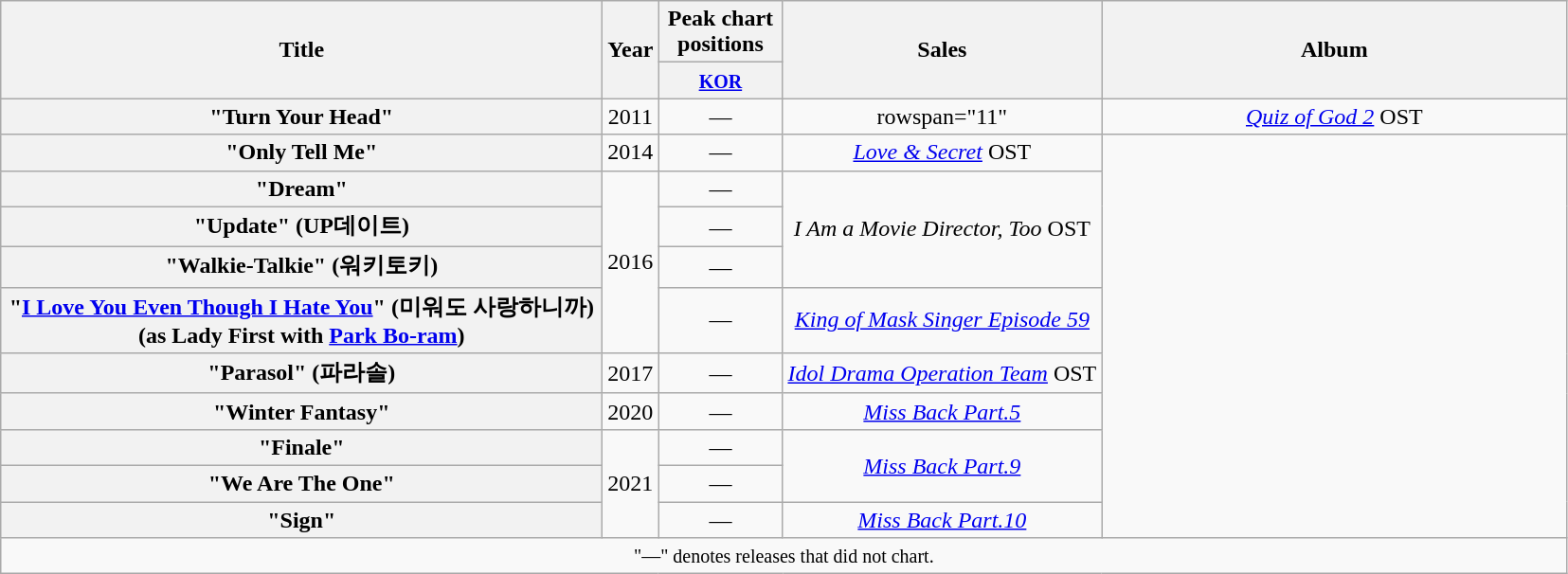<table class="wikitable plainrowheaders" style="text-align:center;">
<tr>
<th scope="col" rowspan="2" style="width:26em;">Title</th>
<th scope="col" rowspan="2">Year</th>
<th scope="col" colspan="1" style="width:5em;">Peak chart positions</th>
<th scope="col" rowspan="2">Sales</th>
<th scope="col" rowspan="2" style="width:20em;">Album</th>
</tr>
<tr>
<th><small><a href='#'>KOR</a></small><br></th>
</tr>
<tr>
<th scope="row">"Turn Your Head"<br></th>
<td>2011</td>
<td>—</td>
<td>rowspan="11" </td>
<td><em><a href='#'>Quiz of God 2</a></em> OST</td>
</tr>
<tr>
<th scope="row">"Only Tell Me"</th>
<td>2014</td>
<td>—</td>
<td><em><a href='#'>Love & Secret</a></em> OST</td>
</tr>
<tr>
<th scope="row">"Dream"<br></th>
<td rowspan="4">2016</td>
<td>—</td>
<td rowspan="3"><em>I Am a Movie Director, Too</em> OST</td>
</tr>
<tr>
<th scope="row">"Update" (UP데이트)<br></th>
<td>—</td>
</tr>
<tr>
<th scope="row">"Walkie-Talkie" (워키토키)</th>
<td>—</td>
</tr>
<tr>
<th scope="row">"<a href='#'>I Love You Even Though I Hate You</a>" (미워도 사랑하니까) <br>(as Lady First with <a href='#'>Park Bo-ram</a>)</th>
<td>—</td>
<td><em><a href='#'>King of Mask Singer Episode 59</a></em></td>
</tr>
<tr>
<th scope="row">"Parasol" (파라솔)</th>
<td>2017</td>
<td>—</td>
<td><em><a href='#'>Idol Drama Operation Team</a></em> OST</td>
</tr>
<tr>
<th scope="row">"Winter Fantasy" <br></th>
<td>2020</td>
<td>—</td>
<td><em><a href='#'>Miss Back Part.5</a></em></td>
</tr>
<tr>
<th scope="row">"Finale" <br></th>
<td rowspan="3">2021</td>
<td>—</td>
<td rowspan="2"><em><a href='#'>Miss Back Part.9</a></em></td>
</tr>
<tr>
<th scope="row">"We Are The One" <br></th>
<td>—</td>
</tr>
<tr>
<th scope="row">"Sign"</th>
<td>—</td>
<td><em><a href='#'>Miss Back Part.10</a></em></td>
</tr>
<tr>
<td colspan="5"><small>"—" denotes releases that did not chart.</small></td>
</tr>
</table>
